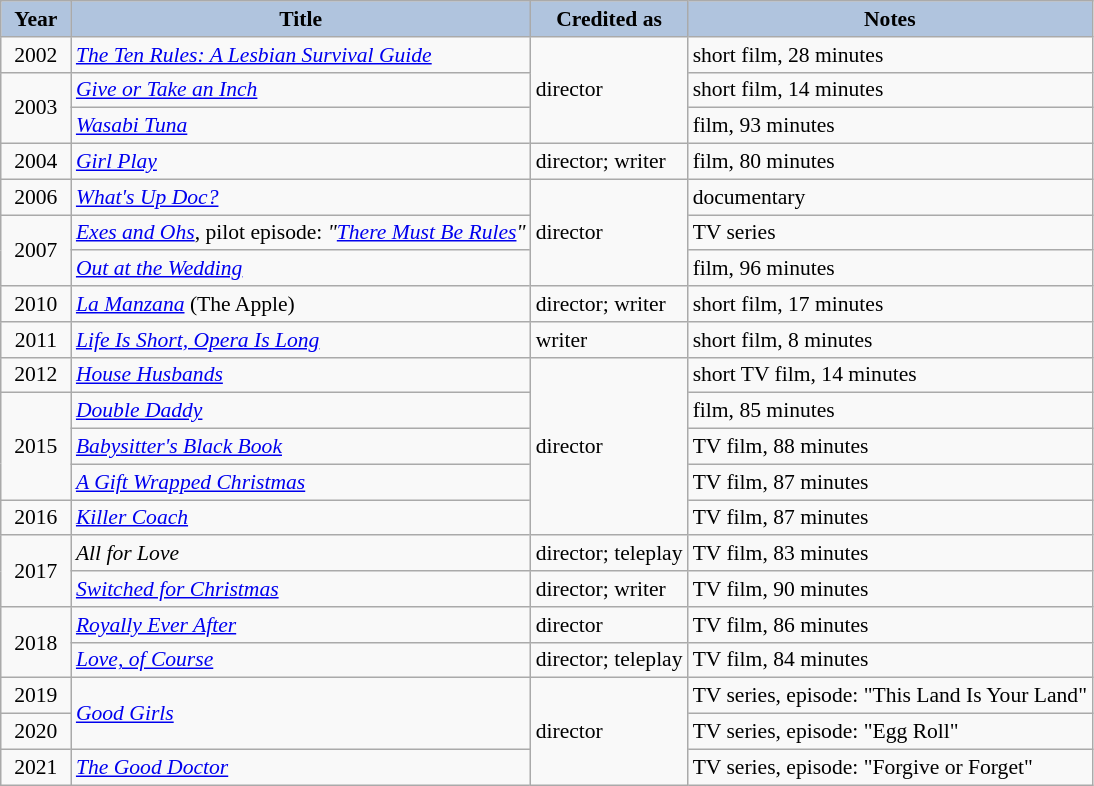<table class=wikitable style=font-size:90% border=2 cellpadding=4 background:#f9f9f9>
<tr>
<th style=background:#B0C4DE width=40>Year</th>
<th style=background:#B0C4DE>Title</th>
<th style=background:#B0C4DE>Credited as</th>
<th style=background:#B0C4DE>Notes</th>
</tr>
<tr>
<td align=center>2002</td>
<td><em><a href='#'>The Ten Rules: A Lesbian Survival Guide</a></em></td>
<td rowspan=3>director</td>
<td>short film, 28 minutes</td>
</tr>
<tr>
<td rowspan=2 align="center">2003</td>
<td><em><a href='#'>Give or Take an Inch</a></em></td>
<td>short film, 14 minutes</td>
</tr>
<tr>
<td><em><a href='#'>Wasabi Tuna</a></em></td>
<td>film, 93 minutes</td>
</tr>
<tr>
<td align=center>2004</td>
<td><em><a href='#'>Girl Play</a></em></td>
<td>director; writer</td>
<td>film, 80 minutes</td>
</tr>
<tr>
<td align=center>2006</td>
<td><em><a href='#'>What's Up Doc?</a></em></td>
<td rowspan=3>director</td>
<td>documentary</td>
</tr>
<tr>
<td rowspan=2 align=center>2007</td>
<td><em><a href='#'>Exes and Ohs</a></em>, pilot episode: <em>"<a href='#'>There Must Be Rules</a>"</em></td>
<td>TV series</td>
</tr>
<tr>
<td><em><a href='#'>Out at the Wedding</a></em></td>
<td>film, 96 minutes</td>
</tr>
<tr>
<td align=center>2010</td>
<td><em><a href='#'>La Manzana</a></em> (The Apple)</td>
<td>director; writer</td>
<td>short film, 17 minutes</td>
</tr>
<tr>
<td align=center>2011</td>
<td><em><a href='#'>Life Is Short, Opera Is Long</a></em></td>
<td>writer</td>
<td>short film, 8 minutes</td>
</tr>
<tr>
<td align=center>2012</td>
<td><em><a href='#'>House Husbands</a></em></td>
<td rowspan=5>director</td>
<td>short TV film, 14 minutes</td>
</tr>
<tr>
<td align=center rowspan=3>2015</td>
<td><em><a href='#'>Double Daddy</a></em></td>
<td>film, 85 minutes</td>
</tr>
<tr>
<td><em><a href='#'>Babysitter's Black Book</a></em></td>
<td>TV film, 88 minutes</td>
</tr>
<tr>
<td><em><a href='#'>A Gift Wrapped Christmas</a></em></td>
<td>TV film, 87 minutes</td>
</tr>
<tr>
<td align=center>2016</td>
<td><em><a href='#'>Killer Coach</a></em></td>
<td>TV film, 87 minutes</td>
</tr>
<tr>
<td align=center rowspan=2>2017</td>
<td><em>All for Love</em></td>
<td>director; teleplay</td>
<td>TV film, 83 minutes</td>
</tr>
<tr>
<td><em><a href='#'>Switched for Christmas</a></em></td>
<td>director; writer</td>
<td>TV film, 90 minutes</td>
</tr>
<tr>
<td align=center rowspan=2>2018</td>
<td><em><a href='#'>Royally Ever After</a></em></td>
<td>director</td>
<td>TV film, 86 minutes</td>
</tr>
<tr>
<td><em><a href='#'>Love, of Course</a></em></td>
<td>director; teleplay</td>
<td>TV film, 84 minutes</td>
</tr>
<tr>
<td align=center>2019</td>
<td rowspan=2><em><a href='#'>Good Girls</a></em></td>
<td rowspan=5>director</td>
<td>TV series, episode: "This Land Is Your Land"</td>
</tr>
<tr>
<td align=center>2020</td>
<td>TV series, episode: "Egg Roll"</td>
</tr>
<tr>
<td align=center>2021</td>
<td><em><a href='#'>The Good Doctor</a></em></td>
<td>TV series, episode: "Forgive or Forget"</td>
</tr>
</table>
